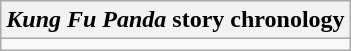<table class="wikitable mw-collapsible floatright">
<tr>
<th scope="colgroup" colspan="4" style=><em>Kung Fu Panda</em> story chronology</th>
</tr>
<tr>
<td scope="rowgroup" colspan="4"></td>
</tr>
</table>
